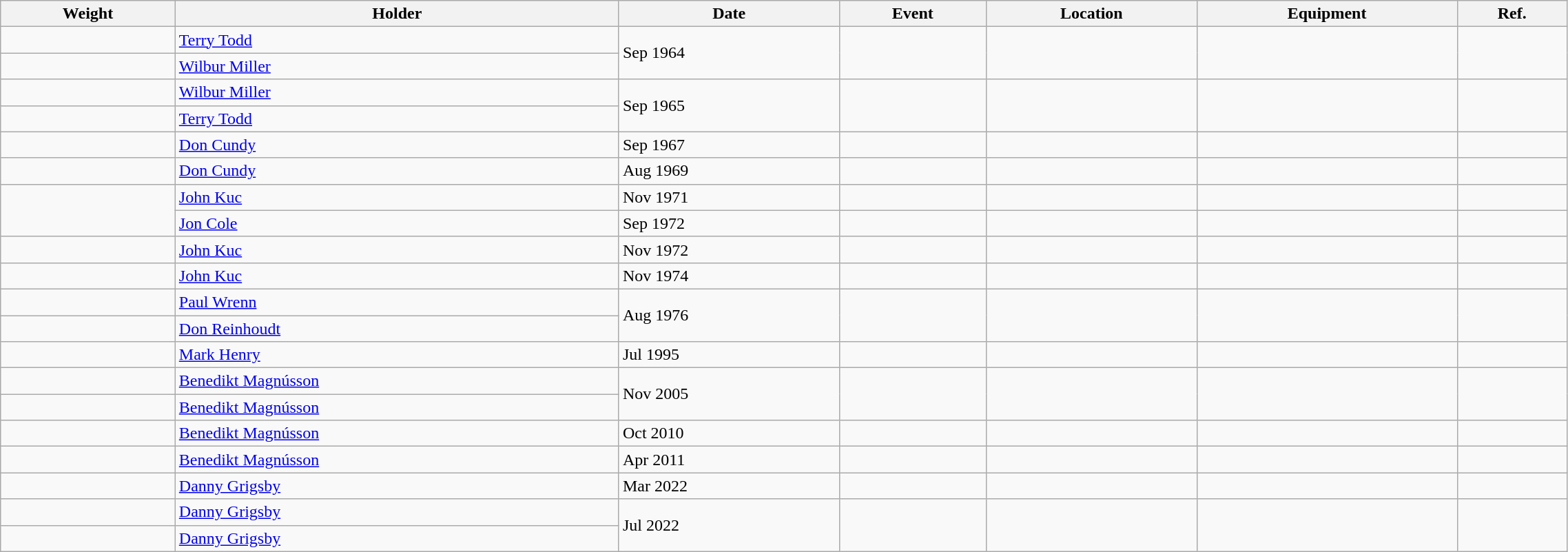<table class="wikitable sortable" style="display: inline-table;width: 120%;">
<tr>
<th scope="col">Weight</th>
<th scope="col">Holder</th>
<th scope="col" class="unsortable">Date</th>
<th scope="col" class="unsortable">Event</th>
<th scope="col">Location</th>
<th scope="col" class="unsortable">Equipment</th>
<th scope="col" class="unsortable">Ref.</th>
</tr>
<tr>
<td></td>
<td> <a href='#'>Terry Todd</a></td>
<td rowspan="2">Sep 1964</td>
<td rowspan="2"></td>
<td rowspan="2"></td>
<td rowspan="2"></td>
<td rowspan="2"></td>
</tr>
<tr>
<td></td>
<td> <a href='#'>Wilbur Miller</a></td>
</tr>
<tr>
<td></td>
<td> <a href='#'>Wilbur Miller</a></td>
<td rowspan="2">Sep 1965</td>
<td rowspan="2"></td>
<td rowspan="2"></td>
<td rowspan="2"></td>
<td rowspan="2"></td>
</tr>
<tr>
<td></td>
<td> <a href='#'>Terry Todd</a></td>
</tr>
<tr>
<td></td>
<td> <a href='#'>Don Cundy</a></td>
<td>Sep 1967</td>
<td></td>
<td></td>
<td></td>
<td></td>
</tr>
<tr>
<td></td>
<td> <a href='#'>Don Cundy</a></td>
<td>Aug 1969</td>
<td></td>
<td></td>
<td></td>
<td></td>
</tr>
<tr>
<td rowspan="2"></td>
<td> <a href='#'>John Kuc</a></td>
<td>Nov 1971</td>
<td></td>
<td></td>
<td></td>
<td></td>
</tr>
<tr>
<td> <a href='#'>Jon Cole</a></td>
<td>Sep 1972</td>
<td></td>
<td></td>
<td></td>
<td></td>
</tr>
<tr>
<td></td>
<td> <a href='#'>John Kuc</a></td>
<td>Nov 1972</td>
<td></td>
<td></td>
<td></td>
<td></td>
</tr>
<tr>
<td></td>
<td> <a href='#'>John Kuc</a></td>
<td>Nov 1974</td>
<td></td>
<td></td>
<td></td>
<td></td>
</tr>
<tr>
<td></td>
<td> <a href='#'>Paul Wrenn</a></td>
<td rowspan="2">Aug 1976</td>
<td rowspan="2"></td>
<td rowspan="2"></td>
<td rowspan="2"></td>
<td rowspan="2"></td>
</tr>
<tr>
<td></td>
<td> <a href='#'>Don Reinhoudt</a></td>
</tr>
<tr>
<td></td>
<td> <a href='#'>Mark Henry</a></td>
<td>Jul 1995</td>
<td></td>
<td></td>
<td></td>
<td></td>
</tr>
<tr>
<td></td>
<td> <a href='#'>Benedikt Magnússon</a></td>
<td rowspan="2">Nov 2005</td>
<td rowspan="2"></td>
<td rowspan="2"></td>
<td rowspan="2"></td>
<td rowspan="2"></td>
</tr>
<tr>
<td></td>
<td> <a href='#'>Benedikt Magnússon</a></td>
</tr>
<tr>
<td></td>
<td> <a href='#'>Benedikt Magnússon</a></td>
<td>Oct 2010</td>
<td></td>
<td></td>
<td></td>
<td></td>
</tr>
<tr>
<td></td>
<td> <a href='#'>Benedikt Magnússon</a></td>
<td>Apr 2011</td>
<td></td>
<td></td>
<td></td>
<td></td>
</tr>
<tr>
<td> </td>
<td> <a href='#'>Danny Grigsby</a></td>
<td>Mar 2022</td>
<td></td>
<td></td>
<td></td>
<td></td>
</tr>
<tr>
<td> </td>
<td> <a href='#'>Danny Grigsby</a></td>
<td rowspan="2">Jul 2022</td>
<td rowspan="2"></td>
<td rowspan="2"></td>
<td rowspan="2"></td>
<td rowspan="2"></td>
</tr>
<tr>
<td> </td>
<td> <a href='#'>Danny Grigsby</a></td>
</tr>
</table>
